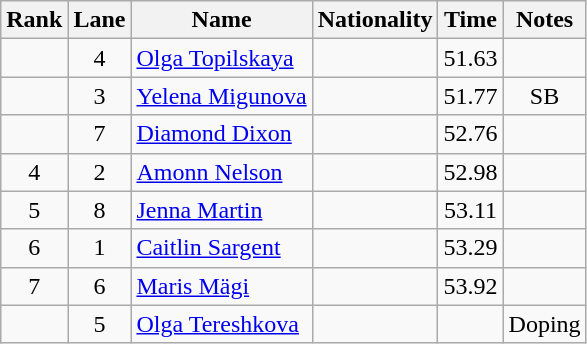<table class="wikitable sortable" style="text-align:center">
<tr>
<th>Rank</th>
<th>Lane</th>
<th>Name</th>
<th>Nationality</th>
<th>Time</th>
<th>Notes</th>
</tr>
<tr>
<td></td>
<td>4</td>
<td align=left><a href='#'>Olga Topilskaya</a></td>
<td align=left></td>
<td>51.63</td>
<td></td>
</tr>
<tr>
<td></td>
<td>3</td>
<td align=left><a href='#'>Yelena Migunova</a></td>
<td align=left></td>
<td>51.77</td>
<td>SB</td>
</tr>
<tr>
<td></td>
<td>7</td>
<td align=left><a href='#'>Diamond Dixon</a></td>
<td align=left></td>
<td>52.76</td>
<td></td>
</tr>
<tr>
<td>4</td>
<td>2</td>
<td align=left><a href='#'>Amonn Nelson</a></td>
<td align=left></td>
<td>52.98</td>
<td></td>
</tr>
<tr>
<td>5</td>
<td>8</td>
<td align=left><a href='#'>Jenna Martin</a></td>
<td align=left></td>
<td>53.11</td>
<td></td>
</tr>
<tr>
<td>6</td>
<td>1</td>
<td align=left><a href='#'>Caitlin Sargent</a></td>
<td align=left></td>
<td>53.29</td>
<td></td>
</tr>
<tr>
<td>7</td>
<td>6</td>
<td align=left><a href='#'>Maris Mägi</a></td>
<td align=left></td>
<td>53.92</td>
<td></td>
</tr>
<tr>
<td></td>
<td>5</td>
<td align=left><a href='#'>Olga Tereshkova</a></td>
<td align=left></td>
<td></td>
<td>Doping</td>
</tr>
</table>
